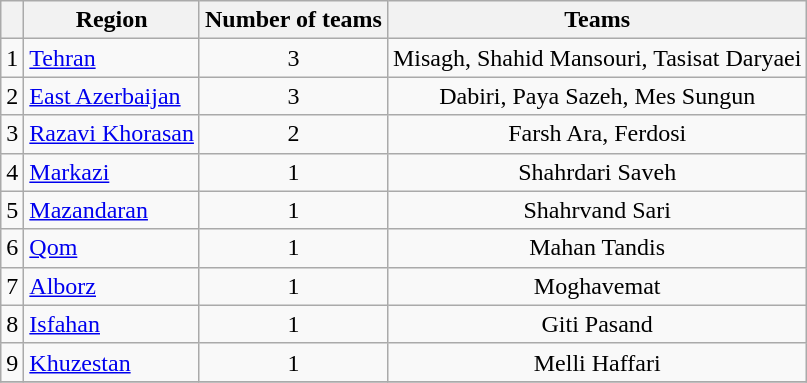<table class="wikitable">
<tr>
<th></th>
<th>Region</th>
<th>Number of teams</th>
<th>Teams</th>
</tr>
<tr>
<td>1</td>
<td><a href='#'>Tehran</a></td>
<td align=center>3</td>
<td align=center>Misagh, Shahid Mansouri, Tasisat Daryaei</td>
</tr>
<tr>
<td>2</td>
<td><a href='#'>East Azerbaijan</a></td>
<td align=center>3</td>
<td align=center>Dabiri, Paya Sazeh, Mes Sungun</td>
</tr>
<tr>
<td>3</td>
<td><a href='#'>Razavi Khorasan</a></td>
<td align=center>2</td>
<td align=center>Farsh Ara, Ferdosi</td>
</tr>
<tr>
<td>4</td>
<td><a href='#'>Markazi</a></td>
<td align=center>1</td>
<td align=center>Shahrdari Saveh</td>
</tr>
<tr>
<td>5</td>
<td><a href='#'>Mazandaran</a></td>
<td align=center>1</td>
<td align=center>Shahrvand Sari</td>
</tr>
<tr>
<td>6</td>
<td><a href='#'>Qom</a></td>
<td align=center>1</td>
<td align=center>Mahan Tandis</td>
</tr>
<tr>
<td>7</td>
<td><a href='#'>Alborz</a></td>
<td align=center>1</td>
<td align=center>Moghavemat</td>
</tr>
<tr>
<td>8</td>
<td><a href='#'>Isfahan</a></td>
<td align=center>1</td>
<td align=center>Giti Pasand</td>
</tr>
<tr>
<td>9</td>
<td><a href='#'>Khuzestan</a></td>
<td align=center>1</td>
<td align=center>Melli Haffari</td>
</tr>
<tr>
</tr>
</table>
